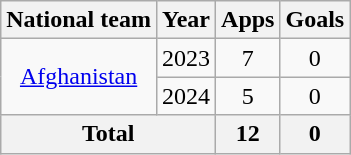<table class="wikitable" style="text-align:center">
<tr>
<th>National team</th>
<th>Year</th>
<th>Apps</th>
<th>Goals</th>
</tr>
<tr>
<td rowspan="2"><a href='#'>Afghanistan</a></td>
<td>2023</td>
<td>7</td>
<td>0</td>
</tr>
<tr>
<td>2024</td>
<td>5</td>
<td>0</td>
</tr>
<tr>
<th colspan="2">Total</th>
<th>12</th>
<th>0</th>
</tr>
</table>
